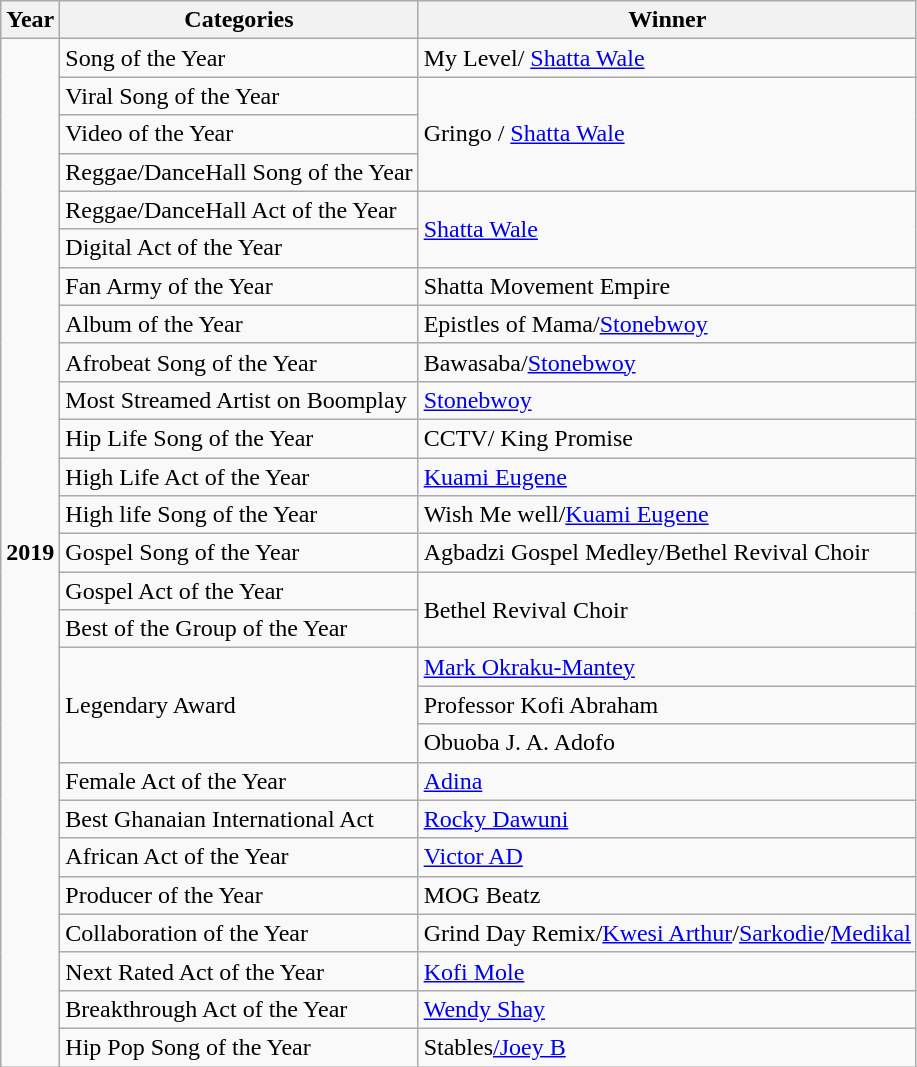<table class="wikitable">
<tr>
<th>Year</th>
<th>Categories</th>
<th>Winner</th>
</tr>
<tr>
<td rowspan="27"><strong>2019</strong></td>
<td>Song of the Year</td>
<td>My Level/ <a href='#'>Shatta Wale</a></td>
</tr>
<tr>
<td>Viral Song of the Year</td>
<td rowspan="3">Gringo / <a href='#'>Shatta Wale</a></td>
</tr>
<tr>
<td>Video of the Year</td>
</tr>
<tr>
<td>Reggae/DanceHall Song of the Year</td>
</tr>
<tr>
<td>Reggae/DanceHall Act of the Year</td>
<td rowspan="2"><a href='#'>Shatta Wale</a></td>
</tr>
<tr>
<td>Digital Act of the Year</td>
</tr>
<tr>
<td>Fan Army of the Year</td>
<td>Shatta Movement Empire</td>
</tr>
<tr>
<td>Album of the Year</td>
<td>Epistles of Mama/<a href='#'>Stonebwoy</a></td>
</tr>
<tr>
<td>Afrobeat Song of the Year</td>
<td>Bawasaba/<a href='#'>Stonebwoy</a></td>
</tr>
<tr>
<td>Most Streamed Artist on Boomplay</td>
<td><a href='#'>Stonebwoy</a></td>
</tr>
<tr>
<td>Hip Life Song of the Year</td>
<td>CCTV/ King Promise</td>
</tr>
<tr>
<td>High Life Act of the Year</td>
<td><a href='#'>Kuami Eugene</a></td>
</tr>
<tr>
<td>High life Song of the Year</td>
<td>Wish Me well/<a href='#'>Kuami Eugene</a></td>
</tr>
<tr>
<td>Gospel Song of the Year</td>
<td>Agbadzi Gospel Medley/Bethel Revival Choir</td>
</tr>
<tr>
<td>Gospel Act of the Year</td>
<td rowspan="2">Bethel Revival Choir</td>
</tr>
<tr>
<td>Best of the Group of the Year</td>
</tr>
<tr>
<td rowspan="3">Legendary Award</td>
<td><a href='#'>Mark Okraku-Mantey</a></td>
</tr>
<tr>
<td>Professor Kofi Abraham</td>
</tr>
<tr>
<td>Obuoba J. A. Adofo</td>
</tr>
<tr>
<td>Female Act of the Year</td>
<td><a href='#'>Adina</a></td>
</tr>
<tr>
<td>Best Ghanaian International Act</td>
<td><a href='#'>Rocky Dawuni</a></td>
</tr>
<tr>
<td>African Act of the Year</td>
<td><a href='#'>Victor AD</a></td>
</tr>
<tr>
<td>Producer of the Year</td>
<td>MOG Beatz</td>
</tr>
<tr>
<td>Collaboration of the Year</td>
<td>Grind Day Remix/<a href='#'>Kwesi Arthur</a>/<a href='#'>Sarkodie</a>/<a href='#'>Medikal</a></td>
</tr>
<tr>
<td>Next Rated Act of the Year</td>
<td><a href='#'>Kofi Mole</a></td>
</tr>
<tr>
<td>Breakthrough Act of the Year</td>
<td><a href='#'>Wendy Shay</a></td>
</tr>
<tr>
<td>Hip Pop Song of the Year</td>
<td>Stables<a href='#'>/Joey B</a></td>
</tr>
</table>
